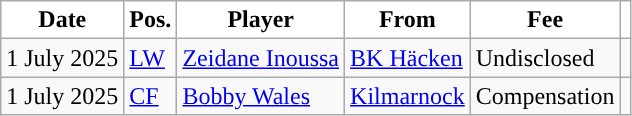<table class="wikitable plainrowheaders sortable">
<tr>
<th style="background-color: white; color:black; ">Date</th>
<th style="background-color: white; color:black; ">Pos.</th>
<th style="background-color: white; color:black; ">Player</th>
<th style="background-color: white; color:black; ">From</th>
<th style="background-color: white; color:black; ">Fee</th>
<th style="background-color: white; color:black; "></th>
</tr>
<tr>
<td>1 July 2025</td>
<td><a href='#'>LW</a></td>
<td> <a href='#'>Zeidane Inoussa</a></td>
<td> <a href='#'>BK Häcken</a></td>
<td>Undisclosed</td>
<td></td>
</tr>
<tr>
<td>1 July 2025</td>
<td><a href='#'>CF</a></td>
<td> <a href='#'>Bobby Wales</a></td>
<td> <a href='#'>Kilmarnock</a></td>
<td>Compensation</td>
<td></td>
</tr>
</table>
